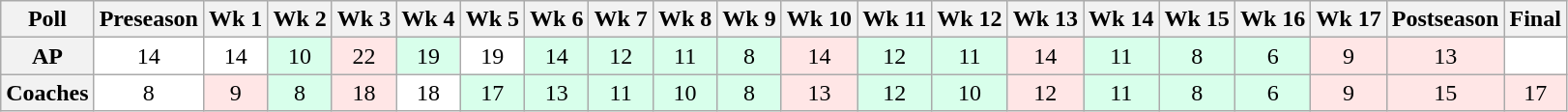<table class="wikitable" style="white-space:nowrap;">
<tr>
<th>Poll</th>
<th>Preseason</th>
<th>Wk 1</th>
<th>Wk 2</th>
<th>Wk 3</th>
<th>Wk 4</th>
<th>Wk 5</th>
<th>Wk 6</th>
<th>Wk 7</th>
<th>Wk 8</th>
<th>Wk 9</th>
<th>Wk 10</th>
<th>Wk 11</th>
<th>Wk 12</th>
<th>Wk 13</th>
<th>Wk 14</th>
<th>Wk 15</th>
<th>Wk 16</th>
<th>Wk 17</th>
<th>Postseason</th>
<th>Final</th>
</tr>
<tr style="text-align:center;">
<th>AP</th>
<td style="background:#FFF;">14</td>
<td style="background:#FFF;">14</td>
<td style="background:#D8FFEB;">10</td>
<td style="background:#FFE6E6;">22</td>
<td style="background:#D8FFEB;">19</td>
<td style="background:#FFF;">19</td>
<td style="background:#D8FFEB;">14</td>
<td style="background:#D8FFEB;">12</td>
<td style="background:#D8FFEB;">11</td>
<td style="background:#D8FFEB;">8</td>
<td style="background:#FFE6E6;">14</td>
<td style="background:#D8FFEB;">12</td>
<td style="background:#D8FFEB;">11</td>
<td style="background:#FFE6E6;">14</td>
<td style="background:#D8FFEB;">11</td>
<td style="background:#D8FFEB;">8</td>
<td style="background:#D8FFEB;">6</td>
<td style="background:#FFE6E6;">9</td>
<td style="background:#FFE6E6;">13</td>
<td style="background:#FFF;"></td>
</tr>
<tr style="text-align:center;">
<th>Coaches</th>
<td style="background:#FFF;">8</td>
<td style="background:#FFE6E6;">9</td>
<td style="background:#D8FFEB;">8</td>
<td style="background:#FFE6E6;">18</td>
<td style="background:#FFF;">18</td>
<td style="background:#D8FFEB;">17</td>
<td style="background:#D8FFEB;">13</td>
<td style="background:#D8FFEB;">11</td>
<td style="background:#D8FFEB;">10</td>
<td style="background:#D8FFEB;">8</td>
<td style="background:#FFE6E6;">13</td>
<td style="background:#D8FFEB;">12</td>
<td style="background:#D8FFEB;">10</td>
<td style="background:#FFE6E6;">12</td>
<td style="background:#D8FFEB;">11</td>
<td style="background:#D8FFEB;">8</td>
<td style="background:#D8FFEB;">6</td>
<td style="background:#FFE6E6;">9</td>
<td style="background:#FFE6E6;">15</td>
<td style="background:#FFE6E6;">17</td>
</tr>
</table>
